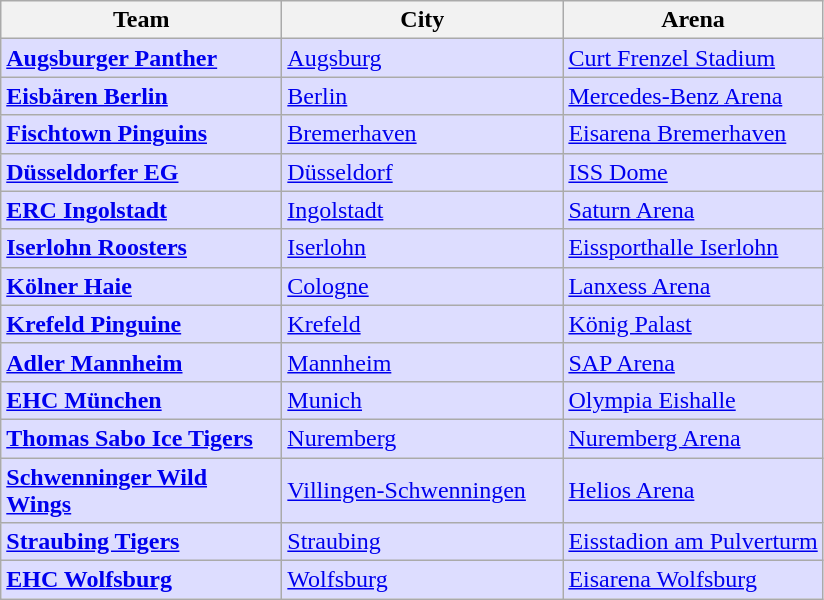<table class="wikitable">
<tr>
<th width="180">Team</th>
<th width="180">City</th>
<th>Arena</th>
</tr>
<tr style="background-color:#DDDDFF">
<td><strong><a href='#'>Augsburger Panther</a></strong></td>
<td><a href='#'>Augsburg</a></td>
<td><a href='#'>Curt Frenzel Stadium</a></td>
</tr>
<tr style="background-color:#DDDDFF">
<td><strong><a href='#'>Eisbären Berlin</a></strong></td>
<td><a href='#'>Berlin</a></td>
<td><a href='#'>Mercedes-Benz Arena</a></td>
</tr>
<tr style="background-color:#DDDDFF">
<td><strong><a href='#'>Fischtown Pinguins</a></strong></td>
<td><a href='#'>Bremerhaven</a></td>
<td><a href='#'>Eisarena Bremerhaven</a></td>
</tr>
<tr style="background-color:#DDDDFF">
<td><strong><a href='#'>Düsseldorfer EG</a></strong></td>
<td><a href='#'>Düsseldorf</a></td>
<td><a href='#'>ISS Dome</a></td>
</tr>
<tr style="background-color:#DDDDFF">
<td><strong><a href='#'>ERC Ingolstadt</a></strong></td>
<td><a href='#'>Ingolstadt</a></td>
<td><a href='#'>Saturn Arena</a></td>
</tr>
<tr style="background-color:#DDDDFF">
<td><strong><a href='#'>Iserlohn Roosters</a></strong></td>
<td><a href='#'>Iserlohn</a></td>
<td><a href='#'>Eissporthalle Iserlohn</a></td>
</tr>
<tr style="background-color:#DDDDFF">
<td><strong><a href='#'>Kölner Haie</a></strong></td>
<td><a href='#'>Cologne</a></td>
<td><a href='#'>Lanxess Arena</a></td>
</tr>
<tr style="background-color:#DDDDFF">
<td><strong><a href='#'>Krefeld Pinguine</a></strong></td>
<td><a href='#'>Krefeld</a></td>
<td><a href='#'>König Palast</a></td>
</tr>
<tr style="background-color:#DDDDFF">
<td><strong><a href='#'>Adler Mannheim</a></strong></td>
<td><a href='#'>Mannheim</a></td>
<td><a href='#'>SAP Arena</a></td>
</tr>
<tr style="background-color:#DDDDFF">
<td><strong><a href='#'>EHC München</a></strong></td>
<td><a href='#'>Munich</a></td>
<td><a href='#'>Olympia Eishalle</a></td>
</tr>
<tr style="background-color:#DDDDFF">
<td><strong><a href='#'>Thomas Sabo Ice Tigers</a></strong></td>
<td><a href='#'>Nuremberg</a></td>
<td><a href='#'>Nuremberg Arena</a></td>
</tr>
<tr style="background-color:#DDDDFF">
<td><strong><a href='#'>Schwenninger Wild Wings</a></strong></td>
<td><a href='#'>Villingen-Schwenningen</a></td>
<td><a href='#'>Helios Arena</a></td>
</tr>
<tr style="background-color:#DDDDFF">
<td><strong><a href='#'>Straubing Tigers</a></strong></td>
<td><a href='#'>Straubing</a></td>
<td><a href='#'>Eisstadion am Pulverturm</a></td>
</tr>
<tr style="background-color:#DDDDFF">
<td><strong><a href='#'>EHC Wolfsburg</a></strong></td>
<td><a href='#'>Wolfsburg</a></td>
<td><a href='#'>Eisarena Wolfsburg</a></td>
</tr>
</table>
